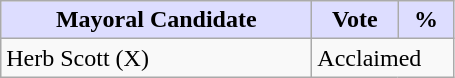<table class="wikitable">
<tr>
<th style="background:#ddf; width:200px;">Mayoral Candidate </th>
<th style="background:#ddf; width:50px;">Vote</th>
<th style="background:#ddf; width:30px;">%</th>
</tr>
<tr>
<td>Herb Scott (X)</td>
<td colspan="2">Acclaimed</td>
</tr>
</table>
